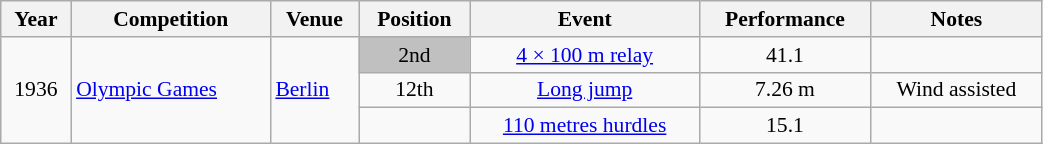<table class="wikitable" width=55% style="font-size:90%; text-align:center;">
<tr>
<th>Year</th>
<th>Competition</th>
<th>Venue</th>
<th>Position</th>
<th>Event</th>
<th>Performance</th>
<th>Notes</th>
</tr>
<tr>
<td rowspan=3>1936</td>
<td rowspan=3 align=left><a href='#'>Olympic Games</a></td>
<td rowspan=3 align=left> <a href='#'>Berlin</a></td>
<td bgcolor=silver>2nd</td>
<td><a href='#'>4 × 100 m relay</a></td>
<td>41.1</td>
<td></td>
</tr>
<tr>
<td>12th</td>
<td><a href='#'>Long jump</a></td>
<td>7.26 m</td>
<td>Wind assisted</td>
</tr>
<tr>
<td></td>
<td><a href='#'>110 metres hurdles</a></td>
<td>15.1</td>
<td></td>
</tr>
</table>
